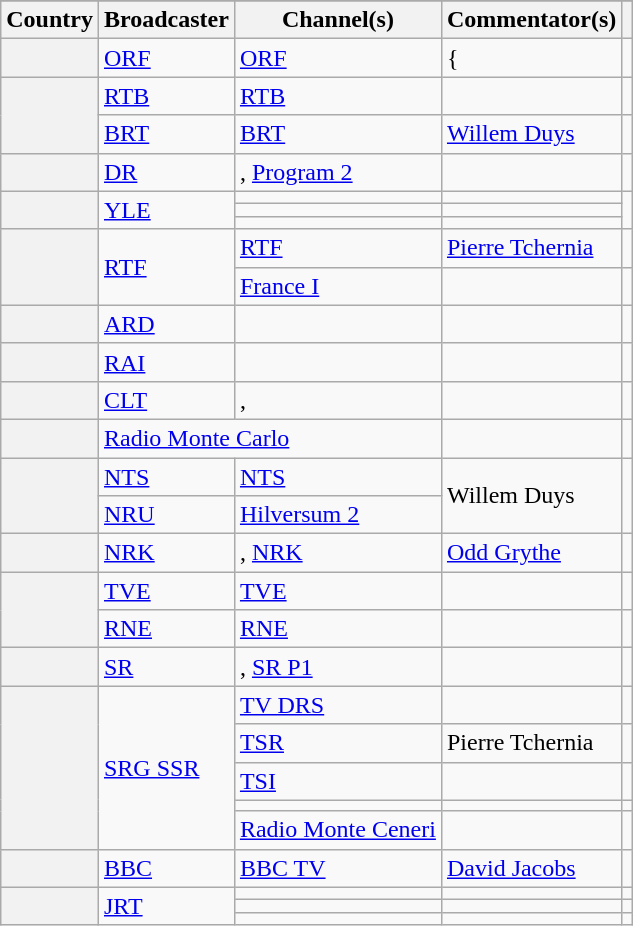<table class="wikitable plainrowheaders">
<tr>
</tr>
<tr>
<th scope="col">Country</th>
<th scope="col">Broadcaster</th>
<th scope="col">Channel(s)</th>
<th scope="col">Commentator(s)</th>
<th scope="col"></th>
</tr>
<tr>
<th scope="row"></th>
<td><a href='#'>ORF</a></td>
<td><a href='#'>ORF</a></td>
<td>{</td>
<td style="text-align:center"></td>
</tr>
<tr>
<th scope="rowgroup" rowspan="2"></th>
<td><a href='#'>RTB</a></td>
<td><a href='#'>RTB</a></td>
<td></td>
<td style="text-align:center"></td>
</tr>
<tr>
<td><a href='#'>BRT</a></td>
<td><a href='#'>BRT</a></td>
<td><a href='#'>Willem Duys</a></td>
<td style="text-align:center"></td>
</tr>
<tr>
<th scope="row"></th>
<td><a href='#'>DR</a></td>
<td>, <a href='#'>Program 2</a></td>
<td></td>
<td style="text-align:center"></td>
</tr>
<tr>
<th scope="rowgroup" rowspan="3"></th>
<td rowspan="3"><a href='#'>YLE</a></td>
<td></td>
<td></td>
<td style="text-align:center" rowspan="3"></td>
</tr>
<tr>
<td></td>
<td></td>
</tr>
<tr>
<td></td>
<td></td>
</tr>
<tr>
<th scope="rowgroup" rowspan="2"></th>
<td rowspan="2"><a href='#'>RTF</a></td>
<td><a href='#'>RTF</a></td>
<td><a href='#'>Pierre Tchernia</a></td>
<td style="text-align:center"></td>
</tr>
<tr>
<td><a href='#'>France I</a></td>
<td></td>
<td style="text-align:center"></td>
</tr>
<tr>
<th scope="row"></th>
<td><a href='#'>ARD</a></td>
<td></td>
<td></td>
<td style="text-align:center"></td>
</tr>
<tr>
<th scope="row"></th>
<td><a href='#'>RAI</a></td>
<td></td>
<td></td>
<td style="text-align:center"></td>
</tr>
<tr>
<th scope="row"></th>
<td><a href='#'>CLT</a></td>
<td>, </td>
<td></td>
<td style="text-align:center"></td>
</tr>
<tr>
<th scope="rowgroup"></th>
<td colspan="2"><a href='#'>Radio Monte Carlo</a></td>
<td></td>
<td style="text-align:center"></td>
</tr>
<tr>
<th scope="rowgroup" rowspan="2"></th>
<td><a href='#'>NTS</a></td>
<td><a href='#'>NTS</a></td>
<td rowspan="2">Willem Duys</td>
<td style="text-align:center" rowspan="2"></td>
</tr>
<tr>
<td><a href='#'>NRU</a></td>
<td><a href='#'>Hilversum 2</a></td>
</tr>
<tr>
<th scope="row"></th>
<td><a href='#'>NRK</a></td>
<td>, <a href='#'>NRK</a></td>
<td><a href='#'>Odd Grythe</a></td>
<td style="text-align:center"></td>
</tr>
<tr>
<th scope="rowgroup" rowspan="2"></th>
<td><a href='#'>TVE</a></td>
<td><a href='#'>TVE</a></td>
<td></td>
<td style="text-align:center"></td>
</tr>
<tr>
<td><a href='#'>RNE</a></td>
<td><a href='#'>RNE</a></td>
<td></td>
<td style="text-align:center"></td>
</tr>
<tr>
<th scope="row"></th>
<td><a href='#'>SR</a></td>
<td>, <a href='#'>SR P1</a></td>
<td></td>
<td style="text-align:center"></td>
</tr>
<tr>
<th scope="rowgroup" rowspan="5"></th>
<td rowspan="5"><a href='#'>SRG SSR</a></td>
<td><a href='#'>TV DRS</a></td>
<td></td>
<td style="text-align:center"></td>
</tr>
<tr>
<td><a href='#'>TSR</a></td>
<td>Pierre Tchernia</td>
<td style="text-align:center"></td>
</tr>
<tr>
<td><a href='#'>TSI</a></td>
<td></td>
<td style="text-align:center"></td>
</tr>
<tr>
<td></td>
<td></td>
<td style="text-align:center"></td>
</tr>
<tr>
<td><a href='#'>Radio Monte Ceneri</a></td>
<td></td>
<td style="text-align:center"></td>
</tr>
<tr>
<th scope="row"></th>
<td><a href='#'>BBC</a></td>
<td><a href='#'>BBC TV</a></td>
<td><a href='#'>David Jacobs</a></td>
<td style="text-align:center"></td>
</tr>
<tr>
<th scope="rowgroup" rowspan="3"></th>
<td rowspan="3"><a href='#'>JRT</a></td>
<td></td>
<td></td>
<td style="text-align:center"></td>
</tr>
<tr>
<td></td>
<td></td>
<td style="text-align:center"></td>
</tr>
<tr>
<td></td>
<td></td>
<td style="text-align:center"></td>
</tr>
</table>
